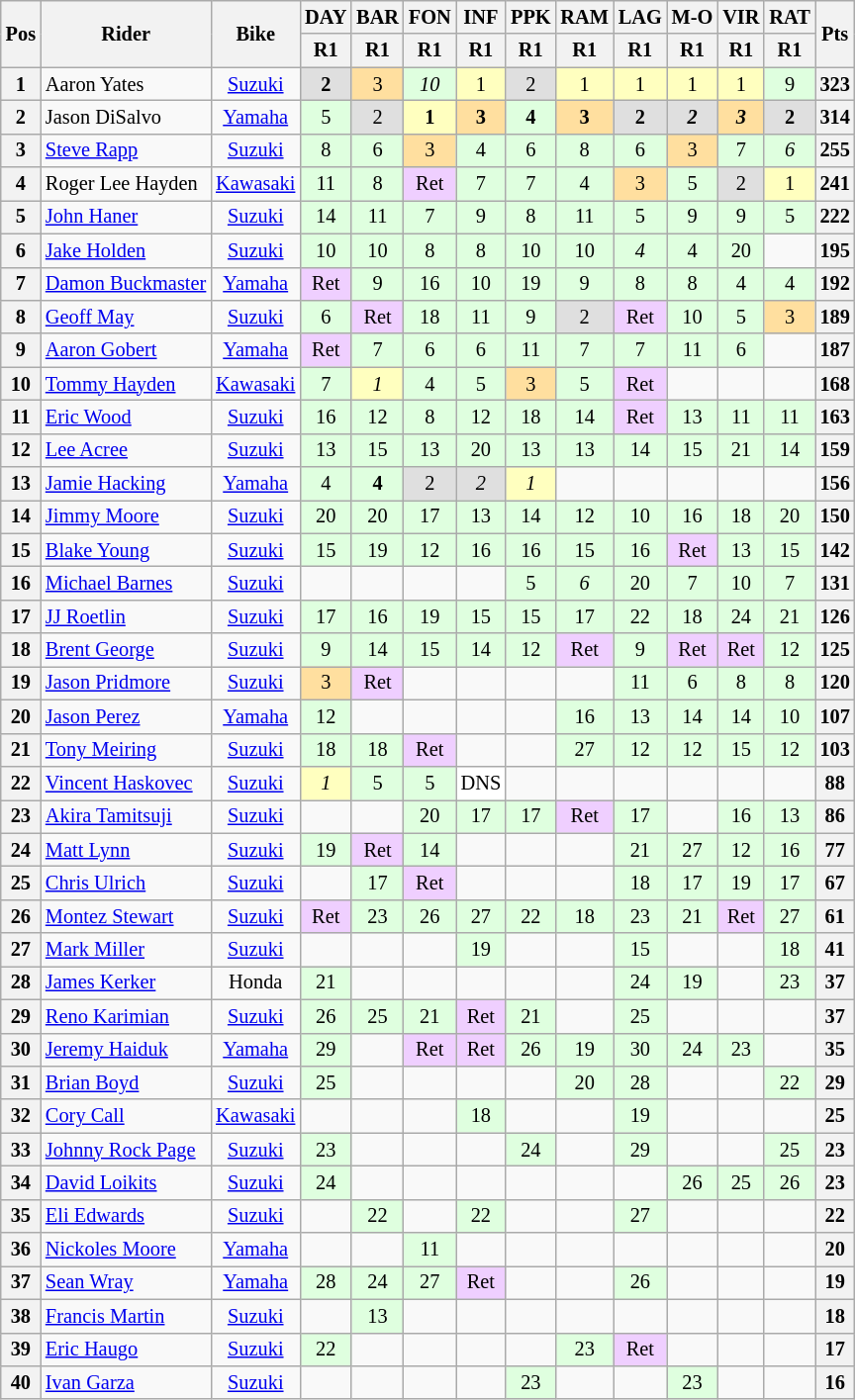<table class="wikitable" style="font-size: 85%; text-align: center">
<tr valign="top">
<th valign="middle" rowspan=2>Pos</th>
<th valign="middle" rowspan=2>Rider</th>
<th valign="middle" rowspan=2>Bike</th>
<th>DAY<br></th>
<th>BAR<br></th>
<th>FON<br></th>
<th>INF<br></th>
<th>PPK<br></th>
<th>RAM<br></th>
<th>LAG<br></th>
<th>M-O<br></th>
<th>VIR<br></th>
<th>RAT<br></th>
<th valign="middle" rowspan=2>Pts</th>
</tr>
<tr>
<th>R1</th>
<th>R1</th>
<th>R1</th>
<th>R1</th>
<th>R1</th>
<th>R1</th>
<th>R1</th>
<th>R1</th>
<th>R1</th>
<th>R1</th>
</tr>
<tr>
<th>1</th>
<td align="left"> Aaron Yates</td>
<td><a href='#'>Suzuki</a></td>
<td style="background:#dfdfdf;"><strong>2</strong></td>
<td style="background:#ffdf9f;">3</td>
<td style="background:#dfffdf;"><em>10</em></td>
<td style="background:#ffffbf;">1</td>
<td style="background:#dfdfdf;">2</td>
<td style="background:#ffffbf;">1</td>
<td style="background:#ffffbf;">1</td>
<td style="background:#ffffbf;">1</td>
<td style="background:#ffffbf;">1</td>
<td style="background:#dfffdf;">9</td>
<th>323</th>
</tr>
<tr>
<th>2</th>
<td align="left"> Jason DiSalvo</td>
<td><a href='#'>Yamaha</a></td>
<td style="background:#dfffdf;">5</td>
<td style="background:#dfdfdf;">2</td>
<td style="background:#ffffbf;"><strong>1</strong></td>
<td style="background:#ffdf9f;"><strong>3</strong></td>
<td style="background:#dfffdf;"><strong>4</strong></td>
<td style="background:#ffdf9f;"><strong>3</strong></td>
<td style="background:#dfdfdf;"><strong>2</strong></td>
<td style="background:#dfdfdf;"><strong><em>2</em></strong></td>
<td style="background:#ffdf9f;"><strong><em>3</em></strong></td>
<td style="background:#dfdfdf;"><strong>2</strong></td>
<th>314</th>
</tr>
<tr>
<th>3</th>
<td align="left"> <a href='#'>Steve Rapp</a></td>
<td><a href='#'>Suzuki</a></td>
<td style="background:#dfffdf;">8</td>
<td style="background:#dfffdf;">6</td>
<td style="background:#ffdf9f;">3</td>
<td style="background:#dfffdf;">4</td>
<td style="background:#dfffdf;">6</td>
<td style="background:#dfffdf;">8</td>
<td style="background:#dfffdf;">6</td>
<td style="background:#ffdf9f;">3</td>
<td style="background:#dfffdf;">7</td>
<td style="background:#dfffdf;"><em>6</em></td>
<th>255</th>
</tr>
<tr>
<th>4</th>
<td align="left"> Roger Lee Hayden</td>
<td><a href='#'>Kawasaki</a></td>
<td style="background:#dfffdf;">11</td>
<td style="background:#dfffdf;">8</td>
<td style="background:#efcfff;">Ret</td>
<td style="background:#dfffdf;">7</td>
<td style="background:#dfffdf;">7</td>
<td style="background:#dfffdf;">4</td>
<td style="background:#ffdf9f;">3</td>
<td style="background:#dfffdf;">5</td>
<td style="background:#dfdfdf;">2</td>
<td style="background:#ffffbf;">1</td>
<th>241</th>
</tr>
<tr>
<th>5</th>
<td align="left"> <a href='#'>John Haner</a></td>
<td><a href='#'>Suzuki</a></td>
<td style="background:#dfffdf;">14</td>
<td style="background:#dfffdf;">11</td>
<td style="background:#dfffdf;">7</td>
<td style="background:#dfffdf;">9</td>
<td style="background:#dfffdf;">8</td>
<td style="background:#dfffdf;">11</td>
<td style="background:#dfffdf;">5</td>
<td style="background:#dfffdf;">9</td>
<td style="background:#dfffdf;">9</td>
<td style="background:#dfffdf;">5</td>
<th>222</th>
</tr>
<tr>
<th>6</th>
<td align="left"> <a href='#'>Jake Holden</a></td>
<td><a href='#'>Suzuki</a></td>
<td style="background:#dfffdf;">10</td>
<td style="background:#dfffdf;">10</td>
<td style="background:#dfffdf;">8</td>
<td style="background:#dfffdf;">8</td>
<td style="background:#dfffdf;">10</td>
<td style="background:#dfffdf;">10</td>
<td style="background:#dfffdf;"><em>4</em></td>
<td style="background:#dfffdf;">4</td>
<td style="background:#dfffdf;">20</td>
<td></td>
<th>195</th>
</tr>
<tr>
<th>7</th>
<td align="left"> <a href='#'>Damon Buckmaster</a></td>
<td><a href='#'>Yamaha</a></td>
<td style="background:#efcfff;">Ret</td>
<td style="background:#dfffdf;">9</td>
<td style="background:#dfffdf;">16</td>
<td style="background:#dfffdf;">10</td>
<td style="background:#dfffdf;">19</td>
<td style="background:#dfffdf;">9</td>
<td style="background:#dfffdf;">8</td>
<td style="background:#dfffdf;">8</td>
<td style="background:#dfffdf;">4</td>
<td style="background:#dfffdf;">4</td>
<th>192</th>
</tr>
<tr>
<th>8</th>
<td align="left"> <a href='#'>Geoff May</a></td>
<td><a href='#'>Suzuki</a></td>
<td style="background:#dfffdf;">6</td>
<td style="background:#efcfff;">Ret</td>
<td style="background:#dfffdf;">18</td>
<td style="background:#dfffdf;">11</td>
<td style="background:#dfffdf;">9</td>
<td style="background:#dfdfdf;">2</td>
<td style="background:#efcfff;">Ret</td>
<td style="background:#dfffdf;">10</td>
<td style="background:#dfffdf;">5</td>
<td style="background:#ffdf9f;">3</td>
<th>189</th>
</tr>
<tr>
<th>9</th>
<td align="left"> <a href='#'>Aaron Gobert</a></td>
<td><a href='#'>Yamaha</a></td>
<td style="background:#efcfff;">Ret</td>
<td style="background:#dfffdf;">7</td>
<td style="background:#dfffdf;">6</td>
<td style="background:#dfffdf;">6</td>
<td style="background:#dfffdf;">11</td>
<td style="background:#dfffdf;">7</td>
<td style="background:#dfffdf;">7</td>
<td style="background:#dfffdf;">11</td>
<td style="background:#dfffdf;">6</td>
<td></td>
<th>187</th>
</tr>
<tr>
<th>10</th>
<td align="left"> <a href='#'>Tommy Hayden</a></td>
<td><a href='#'>Kawasaki</a></td>
<td style="background:#dfffdf;">7</td>
<td style="background:#ffffbf;"><em>1</em></td>
<td style="background:#dfffdf;">4</td>
<td style="background:#dfffdf;">5</td>
<td style="background:#ffdf9f;">3</td>
<td style="background:#dfffdf;">5</td>
<td style="background:#efcfff;">Ret</td>
<td></td>
<td></td>
<td></td>
<th>168</th>
</tr>
<tr>
<th>11</th>
<td align="left"> <a href='#'>Eric Wood</a></td>
<td><a href='#'>Suzuki</a></td>
<td style="background:#dfffdf;">16</td>
<td style="background:#dfffdf;">12</td>
<td style="background:#dfffdf;">8</td>
<td style="background:#dfffdf;">12</td>
<td style="background:#dfffdf;">18</td>
<td style="background:#dfffdf;">14</td>
<td style="background:#efcfff;">Ret</td>
<td style="background:#dfffdf;">13</td>
<td style="background:#dfffdf;">11</td>
<td style="background:#dfffdf;">11</td>
<th>163</th>
</tr>
<tr>
<th>12</th>
<td align="left"> <a href='#'>Lee Acree</a></td>
<td><a href='#'>Suzuki</a></td>
<td style="background:#dfffdf;">13</td>
<td style="background:#dfffdf;">15</td>
<td style="background:#dfffdf;">13</td>
<td style="background:#dfffdf;">20</td>
<td style="background:#dfffdf;">13</td>
<td style="background:#dfffdf;">13</td>
<td style="background:#dfffdf;">14</td>
<td style="background:#dfffdf;">15</td>
<td style="background:#dfffdf;">21</td>
<td style="background:#dfffdf;">14</td>
<th>159</th>
</tr>
<tr>
<th>13</th>
<td align="left"> <a href='#'>Jamie Hacking</a></td>
<td><a href='#'>Yamaha</a></td>
<td style="background:#dfffdf;">4</td>
<td style="background:#dfffdf;"><strong>4</strong></td>
<td style="background:#dfdfdf;">2</td>
<td style="background:#dfdfdf;"><em>2</em></td>
<td style="background:#ffffbf;"><em>1</em></td>
<td></td>
<td></td>
<td></td>
<td></td>
<td></td>
<th>156</th>
</tr>
<tr>
<th>14</th>
<td align="left"> <a href='#'>Jimmy Moore</a></td>
<td><a href='#'>Suzuki</a></td>
<td style="background:#dfffdf;">20</td>
<td style="background:#dfffdf;">20</td>
<td style="background:#dfffdf;">17</td>
<td style="background:#dfffdf;">13</td>
<td style="background:#dfffdf;">14</td>
<td style="background:#dfffdf;">12</td>
<td style="background:#dfffdf;">10</td>
<td style="background:#dfffdf;">16</td>
<td style="background:#dfffdf;">18</td>
<td style="background:#dfffdf;">20</td>
<th>150</th>
</tr>
<tr>
<th>15</th>
<td align="left"> <a href='#'>Blake Young</a></td>
<td><a href='#'>Suzuki</a></td>
<td style="background:#dfffdf;">15</td>
<td style="background:#dfffdf;">19</td>
<td style="background:#dfffdf;">12</td>
<td style="background:#dfffdf;">16</td>
<td style="background:#dfffdf;">16</td>
<td style="background:#dfffdf;">15</td>
<td style="background:#dfffdf;">16</td>
<td style="background:#efcfff;">Ret</td>
<td style="background:#dfffdf;">13</td>
<td style="background:#dfffdf;">15</td>
<th>142</th>
</tr>
<tr>
<th>16</th>
<td align="left"> <a href='#'>Michael Barnes</a></td>
<td><a href='#'>Suzuki</a></td>
<td></td>
<td></td>
<td></td>
<td></td>
<td style="background:#dfffdf;">5</td>
<td style="background:#dfffdf;"><em>6</em></td>
<td style="background:#dfffdf;">20</td>
<td style="background:#dfffdf;">7</td>
<td style="background:#dfffdf;">10</td>
<td style="background:#dfffdf;">7</td>
<th>131</th>
</tr>
<tr>
<th>17</th>
<td align="left"> <a href='#'>JJ Roetlin</a></td>
<td><a href='#'>Suzuki</a></td>
<td style="background:#dfffdf;">17</td>
<td style="background:#dfffdf;">16</td>
<td style="background:#dfffdf;">19</td>
<td style="background:#dfffdf;">15</td>
<td style="background:#dfffdf;">15</td>
<td style="background:#dfffdf;">17</td>
<td style="background:#dfffdf;">22</td>
<td style="background:#dfffdf;">18</td>
<td style="background:#dfffdf;">24</td>
<td style="background:#dfffdf;">21</td>
<th>126</th>
</tr>
<tr>
<th>18</th>
<td align="left"> <a href='#'>Brent George</a></td>
<td><a href='#'>Suzuki</a></td>
<td style="background:#dfffdf;">9</td>
<td style="background:#dfffdf;">14</td>
<td style="background:#dfffdf;">15</td>
<td style="background:#dfffdf;">14</td>
<td style="background:#dfffdf;">12</td>
<td style="background:#efcfff;">Ret</td>
<td style="background:#dfffdf;">9</td>
<td style="background:#efcfff;">Ret</td>
<td style="background:#efcfff;">Ret</td>
<td style="background:#dfffdf;">12</td>
<th>125</th>
</tr>
<tr>
<th>19</th>
<td align="left"> <a href='#'>Jason Pridmore</a></td>
<td><a href='#'>Suzuki</a></td>
<td style="background:#ffdf9f;">3</td>
<td style="background:#efcfff;">Ret</td>
<td></td>
<td></td>
<td></td>
<td></td>
<td style="background:#dfffdf;">11</td>
<td style="background:#dfffdf;">6</td>
<td style="background:#dfffdf;">8</td>
<td style="background:#dfffdf;">8</td>
<th>120</th>
</tr>
<tr>
<th>20</th>
<td align="left"> <a href='#'>Jason Perez</a></td>
<td><a href='#'>Yamaha</a></td>
<td style="background:#dfffdf;">12</td>
<td></td>
<td></td>
<td></td>
<td></td>
<td style="background:#dfffdf;">16</td>
<td style="background:#dfffdf;">13</td>
<td style="background:#dfffdf;">14</td>
<td style="background:#dfffdf;">14</td>
<td style="background:#dfffdf;">10</td>
<th>107</th>
</tr>
<tr>
<th>21</th>
<td align="left"> <a href='#'>Tony Meiring</a></td>
<td><a href='#'>Suzuki</a></td>
<td style="background:#dfffdf;">18</td>
<td style="background:#dfffdf;">18</td>
<td style="background:#efcfff;">Ret</td>
<td></td>
<td></td>
<td style="background:#dfffdf;">27</td>
<td style="background:#dfffdf;">12</td>
<td style="background:#dfffdf;">12</td>
<td style="background:#dfffdf;">15</td>
<td style="background:#dfffdf;">12</td>
<th>103</th>
</tr>
<tr>
<th>22</th>
<td align="left"> <a href='#'>Vincent Haskovec</a></td>
<td><a href='#'>Suzuki</a></td>
<td style="background:#ffffbf;"><em>1</em></td>
<td style="background:#dfffdf;">5</td>
<td style="background:#dfffdf;">5</td>
<td style="background:#ffffff;">DNS</td>
<td></td>
<td></td>
<td></td>
<td></td>
<td></td>
<td></td>
<th>88</th>
</tr>
<tr>
<th>23</th>
<td align="left"> <a href='#'>Akira Tamitsuji</a></td>
<td><a href='#'>Suzuki</a></td>
<td></td>
<td></td>
<td style="background:#dfffdf;">20</td>
<td style="background:#dfffdf;">17</td>
<td style="background:#dfffdf;">17</td>
<td style="background:#efcfff;">Ret</td>
<td style="background:#dfffdf;">17</td>
<td></td>
<td style="background:#dfffdf;">16</td>
<td style="background:#dfffdf;">13</td>
<th>86</th>
</tr>
<tr>
<th>24</th>
<td align="left"> <a href='#'>Matt Lynn</a></td>
<td><a href='#'>Suzuki</a></td>
<td style="background:#dfffdf;">19</td>
<td style="background:#efcfff;">Ret</td>
<td style="background:#dfffdf;">14</td>
<td></td>
<td></td>
<td></td>
<td style="background:#dfffdf;">21</td>
<td style="background:#dfffdf;">27</td>
<td style="background:#dfffdf;">12</td>
<td style="background:#dfffdf;">16</td>
<th>77</th>
</tr>
<tr>
<th>25</th>
<td align="left"> <a href='#'>Chris Ulrich</a></td>
<td><a href='#'>Suzuki</a></td>
<td></td>
<td style="background:#dfffdf;">17</td>
<td style="background:#efcfff;">Ret</td>
<td></td>
<td></td>
<td></td>
<td style="background:#dfffdf;">18</td>
<td style="background:#dfffdf;">17</td>
<td style="background:#dfffdf;">19</td>
<td style="background:#dfffdf;">17</td>
<th>67</th>
</tr>
<tr>
<th>26</th>
<td align="left"> <a href='#'>Montez Stewart</a></td>
<td><a href='#'>Suzuki</a></td>
<td style="background:#efcfff;">Ret</td>
<td style="background:#dfffdf;">23</td>
<td style="background:#dfffdf;">26</td>
<td style="background:#dfffdf;">27</td>
<td style="background:#dfffdf;">22</td>
<td style="background:#dfffdf;">18</td>
<td style="background:#dfffdf;">23</td>
<td style="background:#dfffdf;">21</td>
<td style="background:#efcfff;">Ret</td>
<td style="background:#dfffdf;">27</td>
<th>61</th>
</tr>
<tr>
<th>27</th>
<td align="left"> <a href='#'>Mark Miller</a></td>
<td><a href='#'>Suzuki</a></td>
<td></td>
<td></td>
<td></td>
<td style="background:#dfffdf;">19</td>
<td></td>
<td></td>
<td style="background:#dfffdf;">15</td>
<td></td>
<td></td>
<td style="background:#dfffdf;">18</td>
<th>41</th>
</tr>
<tr>
<th>28</th>
<td align="left"> <a href='#'>James Kerker</a></td>
<td>Honda</td>
<td style="background:#dfffdf;">21</td>
<td></td>
<td></td>
<td></td>
<td></td>
<td></td>
<td style="background:#dfffdf;">24</td>
<td style="background:#dfffdf;">19</td>
<td></td>
<td style="background:#dfffdf;">23</td>
<th>37</th>
</tr>
<tr>
<th>29</th>
<td align="left"> <a href='#'>Reno Karimian</a></td>
<td><a href='#'>Suzuki</a></td>
<td style="background:#dfffdf;">26</td>
<td style="background:#dfffdf;">25</td>
<td style="background:#dfffdf;">21</td>
<td style="background:#efcfff;">Ret</td>
<td style="background:#dfffdf;">21</td>
<td></td>
<td style="background:#dfffdf;">25</td>
<td></td>
<td></td>
<td></td>
<th>37</th>
</tr>
<tr>
<th>30</th>
<td align="left"> <a href='#'>Jeremy Haiduk</a></td>
<td><a href='#'>Yamaha</a></td>
<td style="background:#dfffdf;">29</td>
<td></td>
<td style="background:#efcfff;">Ret</td>
<td style="background:#efcfff;">Ret</td>
<td style="background:#dfffdf;">26</td>
<td style="background:#dfffdf;">19</td>
<td style="background:#dfffdf;">30</td>
<td style="background:#dfffdf;">24</td>
<td style="background:#dfffdf;">23</td>
<td></td>
<th>35</th>
</tr>
<tr>
<th>31</th>
<td align="left"> <a href='#'>Brian Boyd</a></td>
<td><a href='#'>Suzuki</a></td>
<td style="background:#dfffdf;">25</td>
<td></td>
<td></td>
<td></td>
<td></td>
<td style="background:#dfffdf;">20</td>
<td style="background:#dfffdf;">28</td>
<td></td>
<td></td>
<td style="background:#dfffdf;">22</td>
<th>29</th>
</tr>
<tr>
<th>32</th>
<td align="left"> <a href='#'>Cory Call</a></td>
<td><a href='#'>Kawasaki</a></td>
<td></td>
<td></td>
<td></td>
<td style="background:#dfffdf;">18</td>
<td></td>
<td></td>
<td style="background:#dfffdf;">19</td>
<td></td>
<td></td>
<td></td>
<th>25</th>
</tr>
<tr>
<th>33</th>
<td align="left"> <a href='#'>Johnny Rock Page</a></td>
<td><a href='#'>Suzuki</a></td>
<td style="background:#dfffdf;">23</td>
<td></td>
<td></td>
<td></td>
<td style="background:#dfffdf;">24</td>
<td></td>
<td style="background:#dfffdf;">29</td>
<td></td>
<td></td>
<td style="background:#dfffdf;">25</td>
<th>23</th>
</tr>
<tr>
<th>34</th>
<td align="left"> <a href='#'>David Loikits</a></td>
<td><a href='#'>Suzuki</a></td>
<td style="background:#dfffdf;">24</td>
<td></td>
<td></td>
<td></td>
<td></td>
<td></td>
<td></td>
<td style="background:#dfffdf;">26</td>
<td style="background:#dfffdf;">25</td>
<td style="background:#dfffdf;">26</td>
<th>23</th>
</tr>
<tr>
<th>35</th>
<td align="left"> <a href='#'>Eli Edwards</a></td>
<td><a href='#'>Suzuki</a></td>
<td></td>
<td style="background:#dfffdf;">22</td>
<td></td>
<td style="background:#dfffdf;">22</td>
<td></td>
<td></td>
<td style="background:#dfffdf;">27</td>
<td></td>
<td></td>
<td></td>
<th>22</th>
</tr>
<tr>
<th>36</th>
<td align="left"> <a href='#'>Nickoles Moore</a></td>
<td><a href='#'>Yamaha</a></td>
<td></td>
<td></td>
<td style="background:#dfffdf;">11</td>
<td></td>
<td></td>
<td></td>
<td></td>
<td></td>
<td></td>
<td></td>
<th>20</th>
</tr>
<tr>
<th>37</th>
<td align="left"> <a href='#'>Sean Wray</a></td>
<td><a href='#'>Yamaha</a></td>
<td style="background:#dfffdf;">28</td>
<td style="background:#dfffdf;">24</td>
<td style="background:#dfffdf;">27</td>
<td style="background:#efcfff;">Ret</td>
<td></td>
<td></td>
<td style="background:#dfffdf;">26</td>
<td></td>
<td></td>
<td></td>
<th>19</th>
</tr>
<tr>
<th>38</th>
<td align="left"> <a href='#'>Francis Martin</a></td>
<td><a href='#'>Suzuki</a></td>
<td></td>
<td style="background:#dfffdf;">13</td>
<td></td>
<td></td>
<td></td>
<td></td>
<td></td>
<td></td>
<td></td>
<td></td>
<th>18</th>
</tr>
<tr>
<th>39</th>
<td align="left"> <a href='#'>Eric Haugo</a></td>
<td><a href='#'>Suzuki</a></td>
<td style="background:#dfffdf;">22</td>
<td></td>
<td></td>
<td></td>
<td></td>
<td style="background:#dfffdf;">23</td>
<td style="background:#efcfff;">Ret</td>
<td></td>
<td></td>
<td></td>
<th>17</th>
</tr>
<tr>
<th>40</th>
<td align="left"> <a href='#'>Ivan Garza</a></td>
<td><a href='#'>Suzuki</a></td>
<td></td>
<td></td>
<td></td>
<td></td>
<td style="background:#dfffdf;">23</td>
<td></td>
<td></td>
<td style="background:#dfffdf;">23</td>
<td></td>
<td></td>
<th>16</th>
</tr>
</table>
